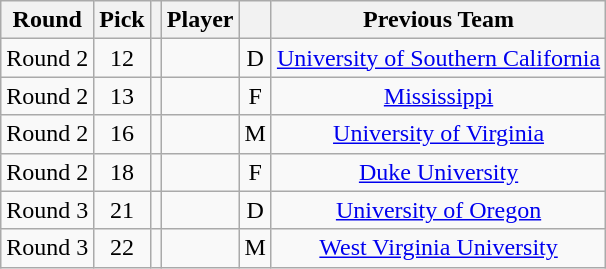<table class="wikitable sortable" style="text-align: center;">
<tr>
<th>Round</th>
<th>Pick</th>
<th></th>
<th>Player</th>
<th></th>
<th>Previous Team</th>
</tr>
<tr>
<td>Round 2</td>
<td>12</td>
<td></td>
<td></td>
<td>D</td>
<td><a href='#'>University of Southern California</a></td>
</tr>
<tr>
<td>Round 2</td>
<td>13</td>
<td></td>
<td></td>
<td>F</td>
<td><a href='#'>Mississippi</a></td>
</tr>
<tr>
<td>Round 2</td>
<td>16</td>
<td></td>
<td></td>
<td>M</td>
<td><a href='#'>University of Virginia</a></td>
</tr>
<tr>
<td>Round 2</td>
<td>18</td>
<td></td>
<td></td>
<td>F</td>
<td><a href='#'>Duke University</a></td>
</tr>
<tr>
<td>Round 3</td>
<td>21</td>
<td></td>
<td></td>
<td>D</td>
<td><a href='#'>University of Oregon</a></td>
</tr>
<tr>
<td>Round 3</td>
<td>22</td>
<td></td>
<td></td>
<td>M</td>
<td><a href='#'>West Virginia University</a></td>
</tr>
</table>
